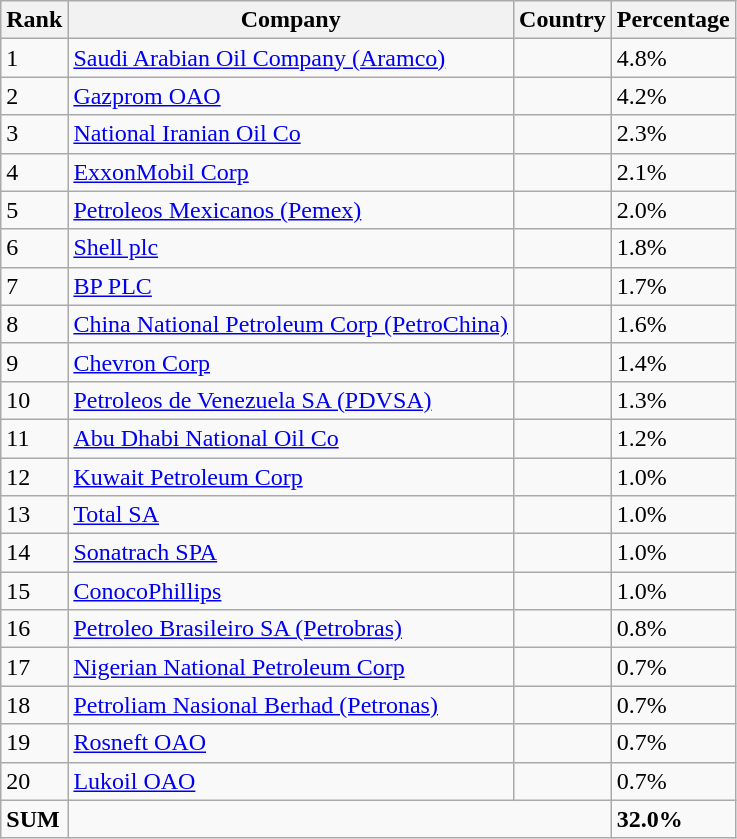<table class="wikitable sortable">
<tr>
<th>Rank</th>
<th>Company</th>
<th>Country</th>
<th>Percentage</th>
</tr>
<tr>
<td>1</td>
<td><a href='#'>Saudi Arabian Oil Company (Aramco)</a></td>
<td></td>
<td>4.8%</td>
</tr>
<tr>
<td>2</td>
<td><a href='#'>Gazprom OAO</a></td>
<td></td>
<td>4.2%</td>
</tr>
<tr>
<td>3</td>
<td><a href='#'>National Iranian Oil Co</a></td>
<td></td>
<td>2.3%</td>
</tr>
<tr>
<td>4</td>
<td><a href='#'>ExxonMobil Corp</a></td>
<td></td>
<td>2.1%</td>
</tr>
<tr>
<td>5</td>
<td><a href='#'>Petroleos Mexicanos (Pemex)</a></td>
<td></td>
<td>2.0%</td>
</tr>
<tr>
<td>6</td>
<td><a href='#'>Shell plc</a></td>
<td></td>
<td>1.8%</td>
</tr>
<tr>
<td>7</td>
<td><a href='#'>BP PLC</a></td>
<td></td>
<td>1.7%</td>
</tr>
<tr>
<td>8</td>
<td><a href='#'>China National Petroleum Corp (PetroChina)</a></td>
<td></td>
<td>1.6%</td>
</tr>
<tr>
<td>9</td>
<td><a href='#'>Chevron Corp</a></td>
<td></td>
<td>1.4%</td>
</tr>
<tr>
<td>10</td>
<td><a href='#'>Petroleos de Venezuela SA (PDVSA)</a></td>
<td></td>
<td>1.3%</td>
</tr>
<tr>
<td>11</td>
<td><a href='#'>Abu Dhabi National Oil Co</a></td>
<td></td>
<td>1.2%</td>
</tr>
<tr>
<td>12</td>
<td><a href='#'>Kuwait Petroleum Corp</a></td>
<td></td>
<td>1.0%</td>
</tr>
<tr>
<td>13</td>
<td><a href='#'>Total SA</a></td>
<td></td>
<td>1.0%</td>
</tr>
<tr>
<td>14</td>
<td><a href='#'>Sonatrach SPA</a></td>
<td></td>
<td>1.0%</td>
</tr>
<tr>
<td>15</td>
<td><a href='#'>ConocoPhillips</a></td>
<td></td>
<td>1.0%</td>
</tr>
<tr>
<td>16</td>
<td><a href='#'>Petroleo Brasileiro SA (Petrobras)</a></td>
<td></td>
<td>0.8%</td>
</tr>
<tr>
<td>17</td>
<td><a href='#'>Nigerian National Petroleum Corp</a></td>
<td></td>
<td>0.7%</td>
</tr>
<tr>
<td>18</td>
<td><a href='#'>Petroliam Nasional Berhad (Petronas)</a></td>
<td></td>
<td>0.7%</td>
</tr>
<tr>
<td>19</td>
<td><a href='#'>Rosneft OAO</a></td>
<td></td>
<td>0.7%</td>
</tr>
<tr>
<td>20</td>
<td><a href='#'>Lukoil OAO</a></td>
<td></td>
<td>0.7%</td>
</tr>
<tr>
<td><strong>SUM</strong></td>
<td colspan="2"></td>
<td><strong>32.0%</strong></td>
</tr>
</table>
